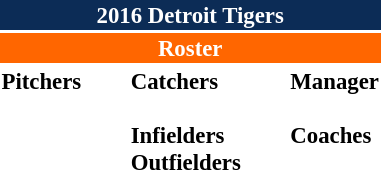<table class="toccolours" style="font-size: 95%;">
<tr>
<th colspan="10" style="background-color: #0C2C56; color: white; text-align: center;">2016 Detroit Tigers</th>
</tr>
<tr>
<td colspan="10" style="background-color: #FF6600; color: white; text-align: center;"><strong>Roster</strong></td>
</tr>
<tr>
<td valign="top"><strong>Pitchers</strong><br>




















</td>
<td width="25px"></td>
<td valign="top"><strong>Catchers</strong><br>


<br><strong>Infielders</strong>









<br><strong>Outfielders</strong>







</td>
<td width="25px"></td>
<td valign="top"><strong>Manager</strong><br><br><strong>Coaches</strong>
 
 
 
 
 
 
 

 </td>
</tr>
</table>
